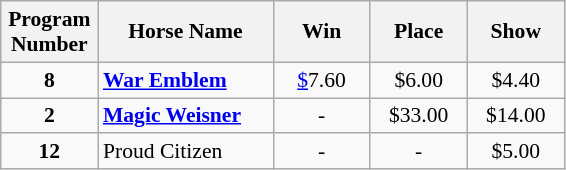<table class="wikitable sortable" style="font-size:90%">
<tr>
<th width="58px">Program <br> Number</th>
<th width="110px">Horse Name <br></th>
<th width="58px">Win <br></th>
<th width="58px">Place <br></th>
<th width="58px">Show <br></th>
</tr>
<tr>
<td align=center><strong>8</strong></td>
<td><strong><a href='#'>War Emblem</a></strong></td>
<td align=center><a href='#'>$</a>7.60</td>
<td align=center>$6.00</td>
<td align=center>$4.40</td>
</tr>
<tr>
<td align=center><strong>2</strong></td>
<td><strong><a href='#'>Magic Weisner</a></strong></td>
<td align=center>-</td>
<td align=center>$33.00</td>
<td align=center>$14.00</td>
</tr>
<tr>
<td align=center><strong>12</strong></td>
<td>Proud Citizen</td>
<td align=center>-</td>
<td align=center>-</td>
<td align=center>$5.00</td>
</tr>
</table>
